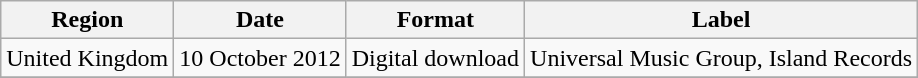<table class=wikitable>
<tr>
<th>Region</th>
<th>Date</th>
<th>Format</th>
<th>Label</th>
</tr>
<tr>
<td>United Kingdom</td>
<td>10 October 2012</td>
<td>Digital download</td>
<td>Universal Music Group, Island Records</td>
</tr>
<tr>
</tr>
</table>
